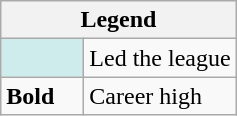<table class="wikitable">
<tr>
<th colspan="2">Legend</th>
</tr>
<tr>
<td style="background:#cfecec; width:3em;"></td>
<td>Led the league</td>
</tr>
<tr>
<td><strong>Bold</strong></td>
<td>Career high</td>
</tr>
</table>
